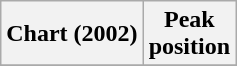<table class="wikitable plainrowheaders" style="text-align:center">
<tr>
<th scope="col">Chart (2002)</th>
<th scope="col">Peak<br>position</th>
</tr>
<tr>
</tr>
</table>
